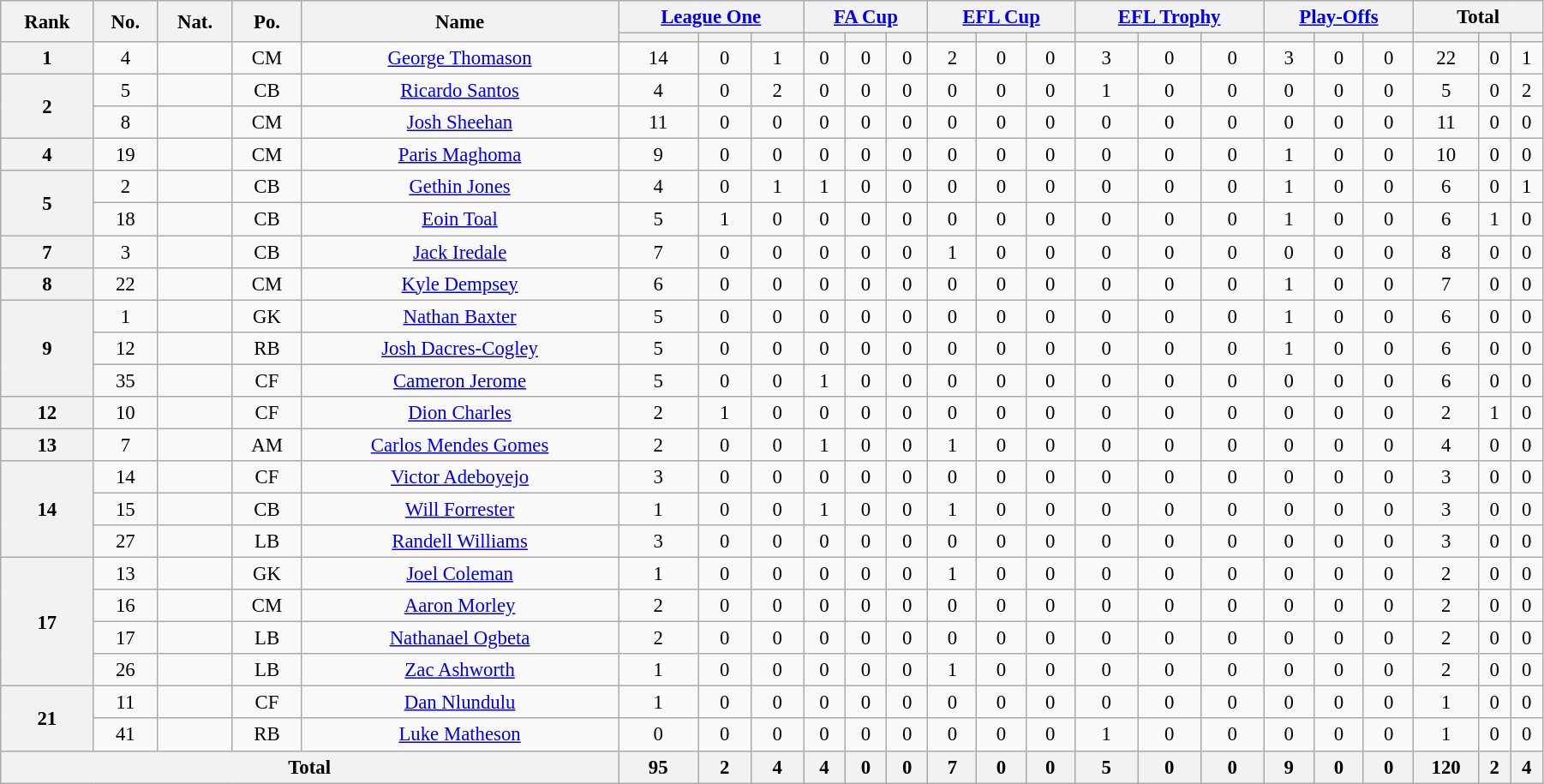<table class="wikitable" style="text-align:center; font-size:95%; width:95%;">
<tr>
<th rowspan=2>Rank</th>
<th rowspan=2>No.</th>
<th rowspan=2>Nat.</th>
<th rowspan=2>Po.</th>
<th rowspan=2>Name</th>
<th colspan=3><a href='#'>League One</a></th>
<th colspan=3><a href='#'>FA Cup</a></th>
<th colspan=3><a href='#'>EFL Cup</a></th>
<th colspan=3><a href='#'>EFL Trophy</a></th>
<th colspan=3><a href='#'>Play-Offs</a></th>
<th colspan=3>Total</th>
</tr>
<tr>
<th></th>
<th></th>
<th></th>
<th></th>
<th></th>
<th></th>
<th></th>
<th></th>
<th></th>
<th></th>
<th></th>
<th></th>
<th></th>
<th></th>
<th></th>
<th></th>
<th></th>
<th></th>
</tr>
<tr>
<th rowspan=1>1</th>
<td>4</td>
<td></td>
<td>CM</td>
<td><a href='#'>George Thomason</a></td>
<td>14</td>
<td>0</td>
<td>1</td>
<td>0</td>
<td>0</td>
<td>0</td>
<td>2</td>
<td>0</td>
<td>0</td>
<td>3</td>
<td>0</td>
<td>0</td>
<td>3</td>
<td>0</td>
<td>0</td>
<td>22</td>
<td>0</td>
<td>1</td>
</tr>
<tr>
<th rowspan=2>2</th>
<td>5</td>
<td></td>
<td>CB</td>
<td><a href='#'>Ricardo Santos</a></td>
<td>4</td>
<td>0</td>
<td>2</td>
<td>0</td>
<td>0</td>
<td>0</td>
<td>0</td>
<td>0</td>
<td>0</td>
<td>1</td>
<td>0</td>
<td>0</td>
<td>0</td>
<td>0</td>
<td>0</td>
<td>5</td>
<td>0</td>
<td>2</td>
</tr>
<tr>
<td>8</td>
<td></td>
<td>CM</td>
<td><a href='#'>Josh Sheehan</a></td>
<td>11</td>
<td>0</td>
<td>0</td>
<td>0</td>
<td>0</td>
<td>0</td>
<td>0</td>
<td>0</td>
<td>0</td>
<td>0</td>
<td>0</td>
<td>0</td>
<td>0</td>
<td>0</td>
<td>0</td>
<td>11</td>
<td>0</td>
<td>0</td>
</tr>
<tr>
<th rowspan=1>4</th>
<td>19</td>
<td></td>
<td>CM</td>
<td><a href='#'>Paris Maghoma</a></td>
<td>9</td>
<td>0</td>
<td>0</td>
<td>0</td>
<td>0</td>
<td>0</td>
<td>0</td>
<td>0</td>
<td>0</td>
<td>0</td>
<td>0</td>
<td>0</td>
<td>1</td>
<td>0</td>
<td>0</td>
<td>10</td>
<td>0</td>
<td>0</td>
</tr>
<tr>
<th rowspan=2>5</th>
<td>2</td>
<td></td>
<td>CB</td>
<td><a href='#'>Gethin Jones</a></td>
<td>4</td>
<td>0</td>
<td>1</td>
<td>1</td>
<td>0</td>
<td>0</td>
<td>0</td>
<td>0</td>
<td>0</td>
<td>0</td>
<td>0</td>
<td>0</td>
<td>1</td>
<td>0</td>
<td>0</td>
<td>6</td>
<td>0</td>
<td>1</td>
</tr>
<tr>
<td>18</td>
<td></td>
<td>CB</td>
<td><a href='#'>Eoin Toal</a></td>
<td>5</td>
<td>1</td>
<td>0</td>
<td>0</td>
<td>0</td>
<td>0</td>
<td>0</td>
<td>0</td>
<td>0</td>
<td>0</td>
<td>0</td>
<td>0</td>
<td>1</td>
<td>0</td>
<td>0</td>
<td>6</td>
<td>1</td>
<td>0</td>
</tr>
<tr>
<th rowspan=1>7</th>
<td>3</td>
<td></td>
<td>CB</td>
<td><a href='#'>Jack Iredale</a></td>
<td>7</td>
<td>0</td>
<td>0</td>
<td>0</td>
<td>0</td>
<td>0</td>
<td>1</td>
<td>0</td>
<td>0</td>
<td>0</td>
<td>0</td>
<td>0</td>
<td>0</td>
<td>0</td>
<td>0</td>
<td>8</td>
<td>0</td>
<td>0</td>
</tr>
<tr>
<th rowspan=1>8</th>
<td>22</td>
<td></td>
<td>CM</td>
<td><a href='#'>Kyle Dempsey</a></td>
<td>6</td>
<td>0</td>
<td>0</td>
<td>0</td>
<td>0</td>
<td>0</td>
<td>0</td>
<td>0</td>
<td>0</td>
<td>0</td>
<td>0</td>
<td>0</td>
<td>1</td>
<td>0</td>
<td>0</td>
<td>7</td>
<td>0</td>
<td>0</td>
</tr>
<tr>
<th rowspan=3>9</th>
<td>1</td>
<td></td>
<td>GK</td>
<td><a href='#'>Nathan Baxter</a></td>
<td>5</td>
<td>0</td>
<td>0</td>
<td>0</td>
<td>0</td>
<td>0</td>
<td>0</td>
<td>0</td>
<td>0</td>
<td>0</td>
<td>0</td>
<td>0</td>
<td>1</td>
<td>0</td>
<td>0</td>
<td>6</td>
<td>0</td>
<td>0</td>
</tr>
<tr>
<td>12</td>
<td></td>
<td>RB</td>
<td><a href='#'>Josh Dacres-Cogley</a></td>
<td>5</td>
<td>0</td>
<td>0</td>
<td>0</td>
<td>0</td>
<td>0</td>
<td>0</td>
<td>0</td>
<td>0</td>
<td>0</td>
<td>0</td>
<td>0</td>
<td>1</td>
<td>0</td>
<td>0</td>
<td>6</td>
<td>0</td>
<td>0</td>
</tr>
<tr>
<td>35</td>
<td></td>
<td>CF</td>
<td><a href='#'>Cameron Jerome</a></td>
<td>5</td>
<td>0</td>
<td>0</td>
<td>1</td>
<td>0</td>
<td>0</td>
<td>0</td>
<td>0</td>
<td>0</td>
<td>0</td>
<td>0</td>
<td>0</td>
<td>0</td>
<td>0</td>
<td>0</td>
<td>6</td>
<td>0</td>
<td>0</td>
</tr>
<tr>
<th rowspan=1>12</th>
<td>10</td>
<td></td>
<td>CF</td>
<td><a href='#'>Dion Charles</a></td>
<td>2</td>
<td>1</td>
<td>0</td>
<td>0</td>
<td>0</td>
<td>0</td>
<td>0</td>
<td>0</td>
<td>0</td>
<td>0</td>
<td>0</td>
<td>0</td>
<td>0</td>
<td>0</td>
<td>0</td>
<td>2</td>
<td>1</td>
<td>0</td>
</tr>
<tr>
<th rowspan=1>13</th>
<td>7</td>
<td></td>
<td>AM</td>
<td><a href='#'>Carlos Mendes Gomes</a></td>
<td>2</td>
<td>0</td>
<td>0</td>
<td>1</td>
<td>0</td>
<td>0</td>
<td>1</td>
<td>0</td>
<td>0</td>
<td>0</td>
<td>0</td>
<td>0</td>
<td>0</td>
<td>0</td>
<td>0</td>
<td>4</td>
<td>0</td>
<td>0</td>
</tr>
<tr>
<th rowspan=3>14</th>
<td>14</td>
<td></td>
<td>CF</td>
<td><a href='#'>Victor Adeboyejo</a></td>
<td>3</td>
<td>0</td>
<td>0</td>
<td>0</td>
<td>0</td>
<td>0</td>
<td>0</td>
<td>0</td>
<td>0</td>
<td>0</td>
<td>0</td>
<td>0</td>
<td>0</td>
<td>0</td>
<td>0</td>
<td>3</td>
<td>0</td>
<td>0</td>
</tr>
<tr>
<td>15</td>
<td></td>
<td>CB</td>
<td><a href='#'>Will Forrester</a></td>
<td>1</td>
<td>0</td>
<td>0</td>
<td>1</td>
<td>0</td>
<td>0</td>
<td>1</td>
<td>0</td>
<td>0</td>
<td>0</td>
<td>0</td>
<td>0</td>
<td>0</td>
<td>0</td>
<td>0</td>
<td>3</td>
<td>0</td>
<td>0</td>
</tr>
<tr>
<td>27</td>
<td></td>
<td>LB</td>
<td><a href='#'>Randell Williams</a></td>
<td>3</td>
<td>0</td>
<td>0</td>
<td>0</td>
<td>0</td>
<td>0</td>
<td>0</td>
<td>0</td>
<td>0</td>
<td>0</td>
<td>0</td>
<td>0</td>
<td>0</td>
<td>0</td>
<td>0</td>
<td>3</td>
<td>0</td>
<td>0</td>
</tr>
<tr>
<th rowspan=4>17</th>
<td>13</td>
<td></td>
<td>GK</td>
<td><a href='#'>Joel Coleman</a></td>
<td>1</td>
<td>0</td>
<td>0</td>
<td>0</td>
<td>0</td>
<td>0</td>
<td>1</td>
<td>0</td>
<td>0</td>
<td>0</td>
<td>0</td>
<td>0</td>
<td>0</td>
<td>0</td>
<td>0</td>
<td>2</td>
<td>0</td>
<td>0</td>
</tr>
<tr>
<td>16</td>
<td></td>
<td>CM</td>
<td><a href='#'>Aaron Morley</a></td>
<td>2</td>
<td>0</td>
<td>0</td>
<td>0</td>
<td>0</td>
<td>0</td>
<td>0</td>
<td>0</td>
<td>0</td>
<td>0</td>
<td>0</td>
<td>0</td>
<td>0</td>
<td>0</td>
<td>0</td>
<td>2</td>
<td>0</td>
<td>0</td>
</tr>
<tr>
<td>17</td>
<td></td>
<td>LB</td>
<td><a href='#'>Nathanael Ogbeta</a></td>
<td>2</td>
<td>0</td>
<td>0</td>
<td>0</td>
<td>0</td>
<td>0</td>
<td>0</td>
<td>0</td>
<td>0</td>
<td>0</td>
<td>0</td>
<td>0</td>
<td>0</td>
<td>0</td>
<td>0</td>
<td>2</td>
<td>0</td>
<td>0</td>
</tr>
<tr>
<td>26</td>
<td></td>
<td>LB</td>
<td><a href='#'>Zac Ashworth</a></td>
<td>1</td>
<td>0</td>
<td>0</td>
<td>0</td>
<td>0</td>
<td>0</td>
<td>1</td>
<td>0</td>
<td>0</td>
<td>0</td>
<td>0</td>
<td>0</td>
<td>0</td>
<td>0</td>
<td>0</td>
<td>2</td>
<td>0</td>
<td>0</td>
</tr>
<tr>
<th rowspan=2>21</th>
<td>11</td>
<td></td>
<td>CF</td>
<td><a href='#'>Dan Nlundulu</a></td>
<td>1</td>
<td>0</td>
<td>0</td>
<td>0</td>
<td>0</td>
<td>0</td>
<td>0</td>
<td>0</td>
<td>0</td>
<td>0</td>
<td>0</td>
<td>0</td>
<td>0</td>
<td>0</td>
<td>0</td>
<td>1</td>
<td>0</td>
<td>0</td>
</tr>
<tr>
<td>41</td>
<td></td>
<td>RB</td>
<td><a href='#'>Luke Matheson</a></td>
<td>0</td>
<td>0</td>
<td>0</td>
<td>0</td>
<td>0</td>
<td>0</td>
<td>0</td>
<td>0</td>
<td>0</td>
<td>1</td>
<td>0</td>
<td>0</td>
<td>0</td>
<td>0</td>
<td>0</td>
<td>1</td>
<td>0</td>
<td>0</td>
</tr>
<tr>
<th colspan=5>Total</th>
<th>95</th>
<th>2</th>
<th>4</th>
<th>4</th>
<th>0</th>
<th>0</th>
<th>7</th>
<th>0</th>
<th>0</th>
<th>5</th>
<th>0</th>
<th>0</th>
<th>9</th>
<th>0</th>
<th>0</th>
<th>120</th>
<th>2</th>
<th>4</th>
</tr>
</table>
